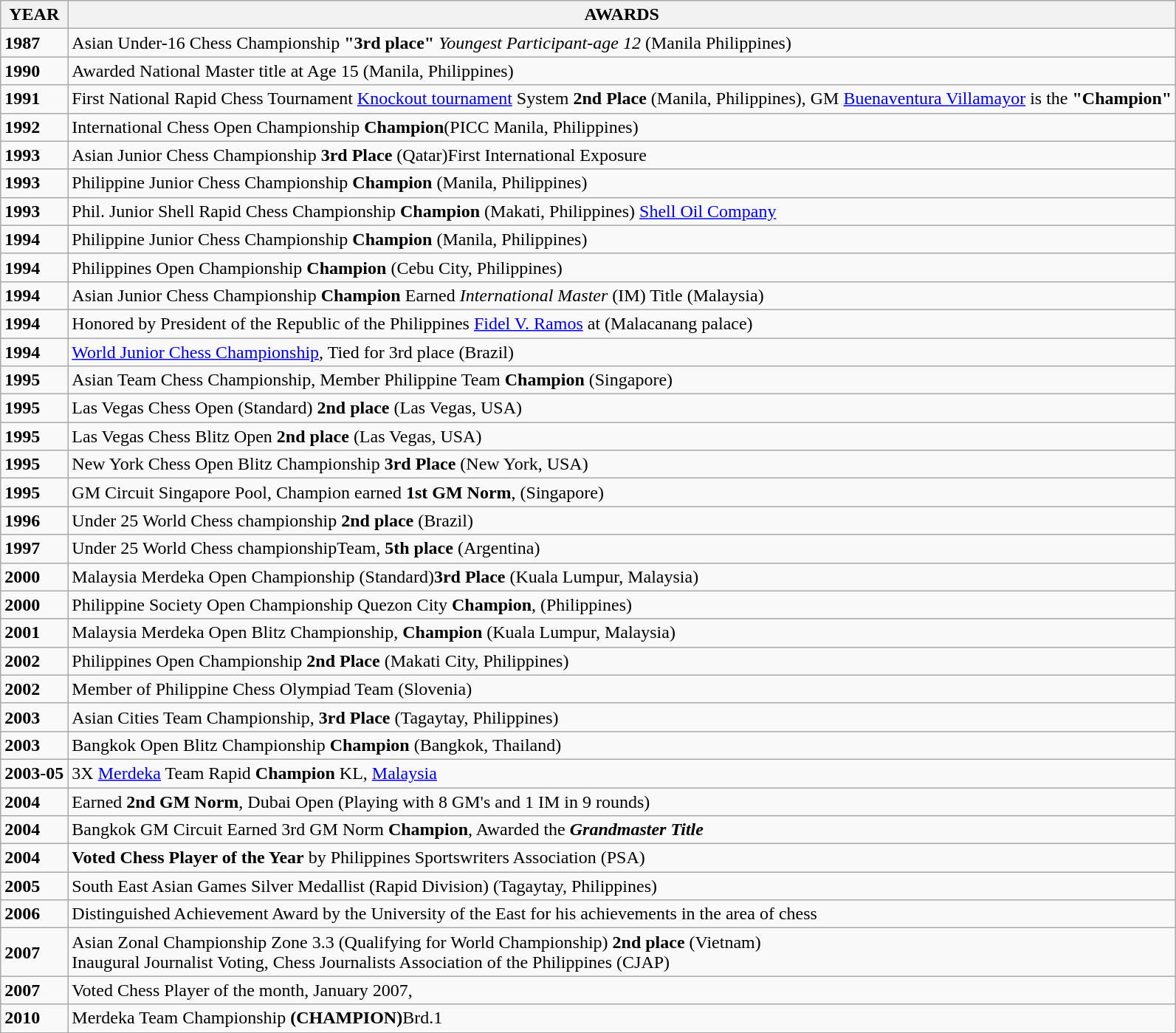<table class="wikitable">
<tr>
<th>YEAR</th>
<th>AWARDS</th>
</tr>
<tr>
<td><strong>1987</strong></td>
<td>Asian Under-16 Chess Championship <strong>"3rd place"</strong> <em>Youngest Participant-age 12</em> (Manila Philippines)</td>
</tr>
<tr>
<td><strong>1990</strong></td>
<td>Awarded National Master title at Age 15 (Manila, Philippines)</td>
</tr>
<tr>
<td><strong>1991</strong></td>
<td>First National Rapid Chess Tournament <a href='#'>Knockout tournament</a> System <strong>2nd Place</strong> (Manila, Philippines), GM <a href='#'>Buenaventura Villamayor</a> is the <strong>"Champion"</strong></td>
</tr>
<tr>
<td><strong>1992</strong></td>
<td>International Chess Open Championship <strong>Champion</strong>(PICC Manila, Philippines)</td>
</tr>
<tr>
<td><strong>1993</strong></td>
<td>Asian Junior Chess Championship <strong>3rd Place</strong> (Qatar)First International Exposure</td>
</tr>
<tr>
<td><strong>1993</strong></td>
<td>Philippine Junior Chess Championship <strong>Champion</strong> (Manila, Philippines)</td>
</tr>
<tr>
<td><strong>1993</strong></td>
<td>Phil. Junior Shell Rapid Chess Championship <strong>Champion</strong> (Makati, Philippines) <a href='#'>Shell Oil Company</a></td>
</tr>
<tr>
<td><strong>1994</strong></td>
<td>Philippine Junior Chess Championship <strong>Champion</strong> (Manila, Philippines)</td>
</tr>
<tr>
<td><strong>1994</strong></td>
<td>Philippines Open Championship <strong>Champion</strong> (Cebu City, Philippines)</td>
</tr>
<tr>
<td><strong>1994</strong></td>
<td>Asian Junior Chess Championship <strong>Champion</strong> Earned <em>International Master</em> (IM) Title (Malaysia)</td>
</tr>
<tr>
<td><strong>1994</strong></td>
<td>Honored by President of the Republic of the Philippines <a href='#'>Fidel V. Ramos</a> at (Malacanang palace)</td>
</tr>
<tr>
<td><strong>1994</strong></td>
<td><a href='#'>World Junior Chess Championship</a>, Tied for 3rd place (Brazil)</td>
</tr>
<tr>
<td><strong>1995</strong></td>
<td>Asian Team Chess Championship, Member Philippine Team <strong>Champion</strong> (Singapore)</td>
</tr>
<tr>
<td><strong>1995</strong></td>
<td>Las Vegas Chess Open (Standard)<strong> 2nd place</strong>  (Las Vegas, USA)</td>
</tr>
<tr>
<td><strong>1995</strong></td>
<td>Las Vegas Chess Blitz Open <strong>2nd place</strong> (Las Vegas, USA)</td>
</tr>
<tr>
<td><strong>1995</strong></td>
<td>New York Chess Open Blitz Championship <strong>3rd Place</strong> (New York, USA)</td>
</tr>
<tr>
<td><strong>1995</strong></td>
<td>GM Circuit Singapore Pool, Champion earned <strong>1st GM Norm</strong>, (Singapore)</td>
</tr>
<tr>
<td><strong>1996</strong></td>
<td>Under 25 World Chess championship  <strong>2nd place</strong> (Brazil)</td>
</tr>
<tr>
<td><strong>1997</strong></td>
<td>Under 25 World Chess championshipTeam, <strong>5th place</strong> (Argentina)</td>
</tr>
<tr>
<td><strong>2000</strong></td>
<td>Malaysia Merdeka Open Championship (Standard)<strong>3rd Place</strong> (Kuala Lumpur, Malaysia)</td>
</tr>
<tr>
<td><strong>2000</strong></td>
<td>Philippine Society Open Championship Quezon City <strong>Champion</strong>, (Philippines)</td>
</tr>
<tr>
<td><strong>2001</strong></td>
<td>Malaysia Merdeka Open Blitz Championship, <strong>Champion</strong> (Kuala Lumpur, Malaysia)</td>
</tr>
<tr>
<td><strong>2002</strong></td>
<td>Philippines Open Championship <strong>2nd Place</strong> (Makati City, Philippines)</td>
</tr>
<tr>
<td><strong>2002</strong></td>
<td>Member of Philippine Chess Olympiad Team (Slovenia)</td>
</tr>
<tr>
<td><strong>2003</strong></td>
<td>Asian Cities Team Championship, <strong>3rd Place</strong> (Tagaytay, Philippines)</td>
</tr>
<tr>
<td><strong>2003</strong></td>
<td>Bangkok Open Blitz Championship <strong>Champion</strong> (Bangkok, Thailand)</td>
</tr>
<tr>
<td><strong>2003-05</strong></td>
<td>3X <a href='#'>Merdeka</a> Team Rapid <strong>Champion</strong> KL, <a href='#'>Malaysia</a></td>
</tr>
<tr>
<td><strong>2004</strong></td>
<td>Earned  <strong>2nd GM Norm</strong>, Dubai Open (Playing with 8 GM's and 1 IM in 9 rounds)</td>
</tr>
<tr>
<td><strong>2004</strong></td>
<td>Bangkok GM Circuit Earned 3rd  GM Norm <strong>Champion</strong>, Awarded the <strong><em>Grandmaster Title</em></strong></td>
</tr>
<tr>
<td><strong>2004</strong></td>
<td><strong>Voted Chess Player of the Year</strong> by Philippines Sportswriters Association (PSA)</td>
</tr>
<tr>
<td><strong>2005</strong></td>
<td>South East Asian Games Silver Medallist (Rapid Division) (Tagaytay, Philippines)</td>
</tr>
<tr>
<td><strong>2006</strong></td>
<td>Distinguished Achievement Award by the University of the East for his achievements in the area of chess</td>
</tr>
<tr>
<td><strong>2007</strong></td>
<td>Asian Zonal Championship Zone 3.3 (Qualifying for World Championship) <strong>2nd place</strong> (Vietnam)<br>Inaugural Journalist Voting, 
Chess Journalists Association of the Philippines (CJAP)</td>
</tr>
<tr>
<td><strong>2007</strong></td>
<td>Voted  Chess Player of the month, January 2007,</td>
</tr>
<tr>
<td><strong>2010</strong></td>
<td>Merdeka Team Championship <strong>(CHAMPION)</strong>Brd.1</td>
</tr>
</table>
